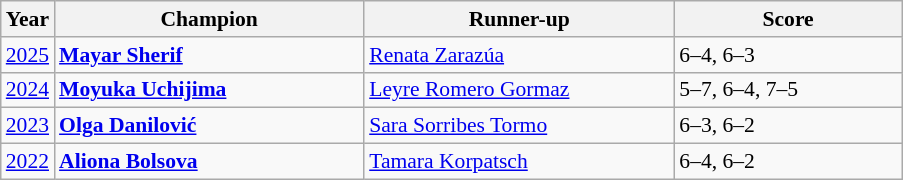<table class="wikitable" style="font-size:90%">
<tr>
<th>Year</th>
<th width="200">Champion</th>
<th width="200">Runner-up</th>
<th width="145">Score</th>
</tr>
<tr>
<td><a href='#'>2025</a></td>
<td> <strong><a href='#'>Mayar Sherif</a></strong></td>
<td> <a href='#'>Renata Zarazúa</a></td>
<td>6–4, 6–3</td>
</tr>
<tr>
<td><a href='#'>2024</a></td>
<td> <strong><a href='#'>Moyuka Uchijima</a></strong></td>
<td> <a href='#'>Leyre Romero Gormaz</a></td>
<td>5–7, 6–4, 7–5</td>
</tr>
<tr>
<td><a href='#'>2023</a></td>
<td> <strong><a href='#'>Olga Danilović</a></strong></td>
<td> <a href='#'>Sara Sorribes Tormo</a></td>
<td>6–3, 6–2</td>
</tr>
<tr>
<td><a href='#'>2022</a></td>
<td> <strong><a href='#'>Aliona Bolsova</a></strong></td>
<td> <a href='#'>Tamara Korpatsch</a></td>
<td>6–4, 6–2</td>
</tr>
</table>
